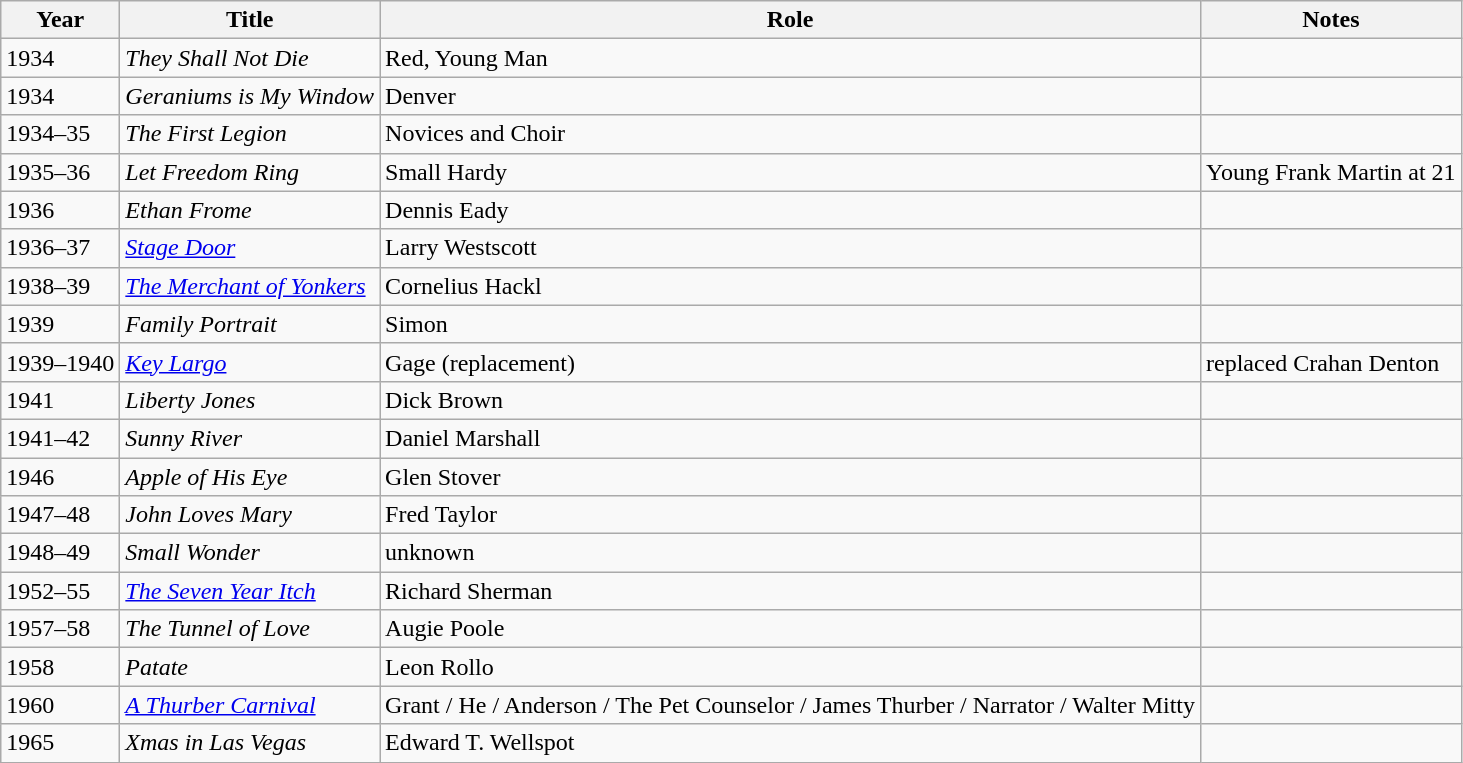<table class="wikitable">
<tr>
<th>Year</th>
<th>Title</th>
<th>Role</th>
<th>Notes</th>
</tr>
<tr>
<td>1934</td>
<td><em>They Shall Not Die</em></td>
<td>Red, Young Man</td>
<td></td>
</tr>
<tr>
<td>1934</td>
<td><em>Geraniums is My Window</em></td>
<td>Denver</td>
<td></td>
</tr>
<tr>
<td>1934–35</td>
<td><em>The First Legion</em></td>
<td>Novices and Choir</td>
<td></td>
</tr>
<tr>
<td>1935–36</td>
<td><em>Let Freedom Ring</em></td>
<td>Small Hardy</td>
<td>Young Frank Martin at 21</td>
</tr>
<tr>
<td>1936</td>
<td><em>Ethan Frome</em></td>
<td>Dennis Eady</td>
<td></td>
</tr>
<tr>
<td>1936–37</td>
<td><em><a href='#'>Stage Door</a></em></td>
<td>Larry Westscott</td>
<td></td>
</tr>
<tr>
<td>1938–39</td>
<td><em><a href='#'>The Merchant of Yonkers</a></em></td>
<td>Cornelius Hackl</td>
<td></td>
</tr>
<tr>
<td>1939</td>
<td><em>Family Portrait</em></td>
<td>Simon</td>
<td></td>
</tr>
<tr>
<td>1939–1940</td>
<td><em><a href='#'>Key Largo</a></em></td>
<td>Gage (replacement)</td>
<td>replaced Crahan Denton</td>
</tr>
<tr>
<td>1941</td>
<td><em>Liberty Jones</em></td>
<td>Dick Brown</td>
<td></td>
</tr>
<tr>
<td>1941–42</td>
<td><em>Sunny River</em></td>
<td>Daniel Marshall</td>
<td></td>
</tr>
<tr>
<td>1946</td>
<td><em>Apple of His Eye</em></td>
<td>Glen Stover</td>
<td></td>
</tr>
<tr>
<td>1947–48</td>
<td><em>John Loves Mary</em></td>
<td>Fred Taylor</td>
<td></td>
</tr>
<tr>
<td>1948–49</td>
<td><em>Small Wonder</em></td>
<td>unknown</td>
<td></td>
</tr>
<tr>
<td>1952–55</td>
<td><em><a href='#'>The Seven Year Itch</a></em></td>
<td>Richard Sherman</td>
<td></td>
</tr>
<tr>
<td>1957–58</td>
<td><em>The Tunnel of Love</em></td>
<td>Augie Poole</td>
<td></td>
</tr>
<tr>
<td>1958</td>
<td><em>Patate</em></td>
<td>Leon Rollo</td>
<td></td>
</tr>
<tr>
<td>1960</td>
<td><em><a href='#'>A Thurber Carnival</a></em></td>
<td>Grant / He / Anderson / The Pet Counselor / James Thurber / Narrator / Walter Mitty</td>
<td></td>
</tr>
<tr>
<td>1965</td>
<td><em>Xmas in Las Vegas</em></td>
<td>Edward T. Wellspot</td>
<td></td>
</tr>
</table>
